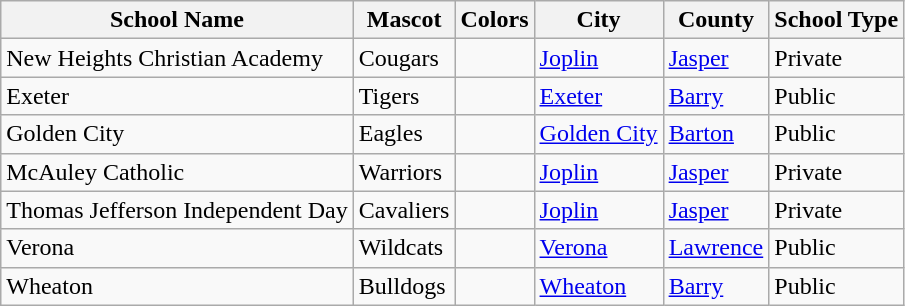<table class="wikitable">
<tr>
<th>School Name</th>
<th>Mascot</th>
<th>Colors</th>
<th>City</th>
<th>County</th>
<th>School Type</th>
</tr>
<tr>
<td>New Heights Christian Academy</td>
<td>Cougars</td>
<td></td>
<td><a href='#'>Joplin</a></td>
<td><a href='#'>Jasper</a></td>
<td>Private</td>
</tr>
<tr>
<td>Exeter</td>
<td>Tigers</td>
<td></td>
<td><a href='#'>Exeter</a></td>
<td><a href='#'>Barry</a></td>
<td>Public</td>
</tr>
<tr>
<td>Golden City</td>
<td>Eagles</td>
<td></td>
<td><a href='#'>Golden City</a></td>
<td><a href='#'>Barton</a></td>
<td>Public</td>
</tr>
<tr>
<td>McAuley Catholic</td>
<td>Warriors</td>
<td></td>
<td><a href='#'>Joplin</a></td>
<td><a href='#'>Jasper</a></td>
<td>Private</td>
</tr>
<tr>
<td>Thomas Jefferson Independent Day</td>
<td>Cavaliers</td>
<td></td>
<td><a href='#'>Joplin</a></td>
<td><a href='#'>Jasper</a></td>
<td>Private</td>
</tr>
<tr>
<td>Verona</td>
<td>Wildcats</td>
<td></td>
<td><a href='#'>Verona</a></td>
<td><a href='#'>Lawrence</a></td>
<td>Public</td>
</tr>
<tr>
<td>Wheaton</td>
<td>Bulldogs</td>
<td></td>
<td><a href='#'>Wheaton</a></td>
<td><a href='#'>Barry</a></td>
<td>Public</td>
</tr>
</table>
